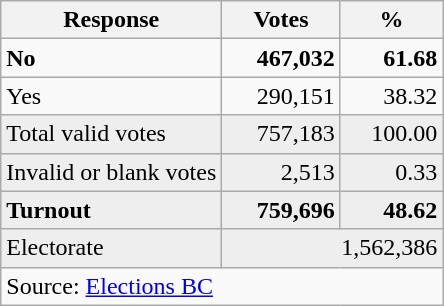<table class="wikitable" style="text-align:right;">
<tr>
<th style="width:50%">Response</th>
<th>Votes</th>
<th>%</th>
</tr>
<tr>
<td style="text-align:left"><strong>No</strong></td>
<td><strong>467,032</strong></td>
<td><strong>61.68</strong></td>
</tr>
<tr>
<td style="text-align:left">Yes</td>
<td>290,151</td>
<td>38.32</td>
</tr>
<tr style="background-color:#EEEEEE">
<td style="text-align:left">Total valid votes</td>
<td>757,183</td>
<td>100.00</td>
</tr>
<tr style="background-color:#EEEEEE">
<td style="text-align:left">Invalid or blank votes</td>
<td>2,513</td>
<td>0.33</td>
</tr>
<tr style="background-color:#EEEEEE">
<td style="text-align:left"><strong>Turnout</strong></td>
<td><strong>759,696</strong></td>
<td><strong>48.62</strong></td>
</tr>
<tr style="background-color:#EEEEEE">
<td style="text-align:left">Electorate</td>
<td colspan="2">1,562,386</td>
</tr>
<tr>
<td style="text-align:left" colspan="3">Source: <a href='#'>Elections BC</a></td>
</tr>
</table>
